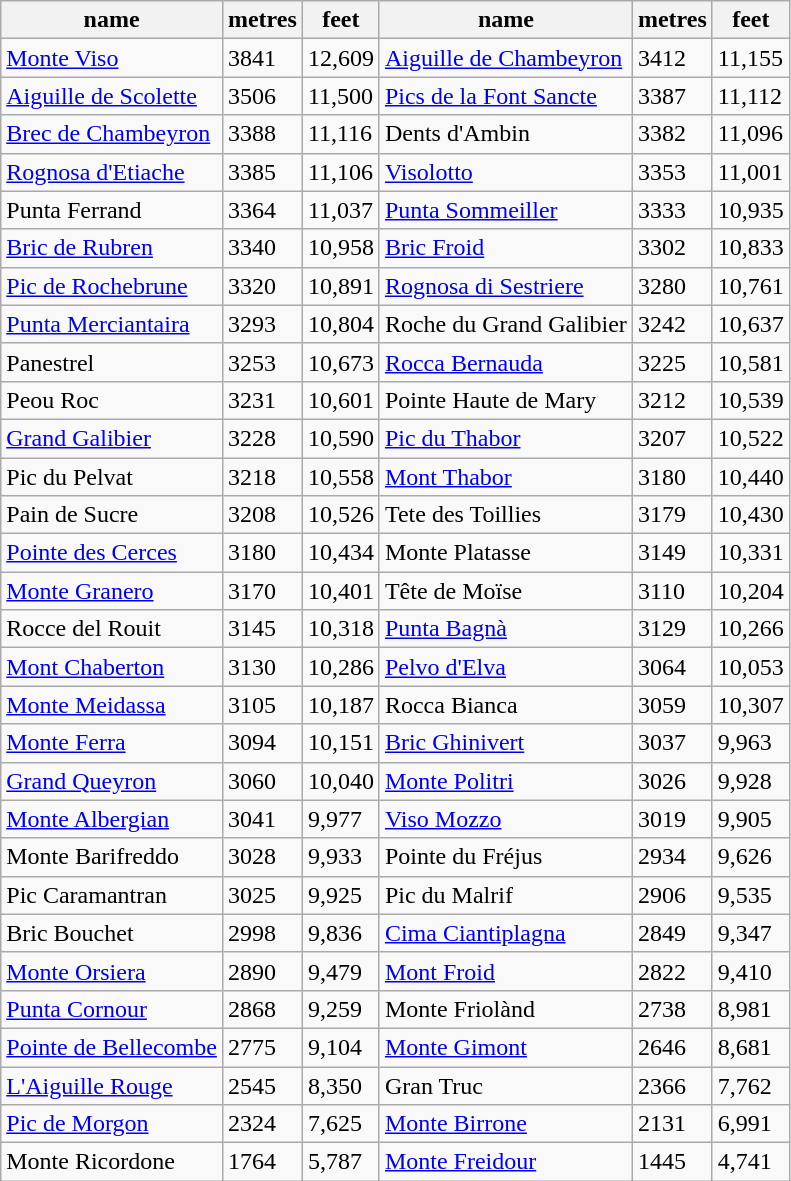<table class="wikitable sortable">
<tr>
<th>name</th>
<th>metres</th>
<th>feet</th>
<th>name</th>
<th>metres</th>
<th>feet</th>
</tr>
<tr>
<td><a href='#'>Monte Viso</a></td>
<td>3841</td>
<td>12,609</td>
<td><a href='#'>Aiguille de Chambeyron</a></td>
<td>3412</td>
<td>11,155</td>
</tr>
<tr>
<td><a href='#'>Aiguille de Scolette</a></td>
<td>3506</td>
<td>11,500</td>
<td><a href='#'>Pics de la Font Sancte</a></td>
<td>3387</td>
<td>11,112</td>
</tr>
<tr>
<td><a href='#'>Brec de Chambeyron</a></td>
<td>3388</td>
<td>11,116</td>
<td>Dents d'Ambin</td>
<td>3382</td>
<td>11,096</td>
</tr>
<tr>
<td><a href='#'>Rognosa d'Etiache</a></td>
<td>3385</td>
<td>11,106</td>
<td><a href='#'>Visolotto</a></td>
<td>3353</td>
<td>11,001</td>
</tr>
<tr>
<td>Punta Ferrand</td>
<td>3364</td>
<td>11,037</td>
<td><a href='#'>Punta Sommeiller</a></td>
<td>3333</td>
<td>10,935</td>
</tr>
<tr>
<td><a href='#'>Bric de Rubren</a></td>
<td>3340</td>
<td>10,958</td>
<td><a href='#'>Bric Froid</a></td>
<td>3302</td>
<td>10,833</td>
</tr>
<tr>
<td><a href='#'>Pic de Rochebrune</a></td>
<td>3320</td>
<td>10,891</td>
<td><a href='#'>Rognosa di Sestriere</a></td>
<td>3280</td>
<td>10,761</td>
</tr>
<tr>
<td><a href='#'>Punta Merciantaira</a></td>
<td>3293</td>
<td>10,804</td>
<td>Roche du Grand Galibier</td>
<td>3242</td>
<td>10,637</td>
</tr>
<tr>
<td>Panestrel</td>
<td>3253</td>
<td>10,673</td>
<td><a href='#'>Rocca Bernauda</a></td>
<td>3225</td>
<td>10,581</td>
</tr>
<tr>
<td>Peou Roc</td>
<td>3231</td>
<td>10,601</td>
<td>Pointe Haute de Mary</td>
<td>3212</td>
<td>10,539</td>
</tr>
<tr>
<td><a href='#'>Grand Galibier</a></td>
<td>3228</td>
<td>10,590</td>
<td><a href='#'>Pic du Thabor</a></td>
<td>3207</td>
<td>10,522</td>
</tr>
<tr>
<td>Pic du Pelvat</td>
<td>3218</td>
<td>10,558</td>
<td><a href='#'>Mont Thabor</a></td>
<td>3180</td>
<td>10,440</td>
</tr>
<tr>
<td>Pain de Sucre</td>
<td>3208</td>
<td>10,526</td>
<td>Tete des Toillies</td>
<td>3179</td>
<td>10,430</td>
</tr>
<tr>
<td><a href='#'>Pointe des Cerces</a></td>
<td>3180</td>
<td>10,434</td>
<td>Monte Platasse</td>
<td>3149</td>
<td>10,331</td>
</tr>
<tr>
<td><a href='#'>Monte Granero</a></td>
<td>3170</td>
<td>10,401</td>
<td>Tête de Moïse</td>
<td>3110</td>
<td>10,204</td>
</tr>
<tr>
<td>Rocce del Rouit</td>
<td>3145</td>
<td>10,318</td>
<td><a href='#'>Punta Bagnà</a></td>
<td>3129</td>
<td>10,266</td>
</tr>
<tr>
<td><a href='#'>Mont Chaberton</a></td>
<td>3130</td>
<td>10,286</td>
<td><a href='#'>Pelvo d'Elva</a></td>
<td>3064</td>
<td>10,053</td>
</tr>
<tr>
<td><a href='#'>Monte Meidassa</a></td>
<td>3105</td>
<td>10,187</td>
<td>Rocca Bianca</td>
<td>3059</td>
<td>10,307</td>
</tr>
<tr>
<td><a href='#'>Monte Ferra</a></td>
<td>3094</td>
<td>10,151</td>
<td><a href='#'>Bric Ghinivert</a></td>
<td>3037</td>
<td>9,963</td>
</tr>
<tr>
<td><a href='#'>Grand Queyron</a></td>
<td>3060</td>
<td>10,040</td>
<td><a href='#'>Monte Politri</a></td>
<td>3026</td>
<td>9,928</td>
</tr>
<tr>
<td><a href='#'>Monte Albergian</a></td>
<td>3041</td>
<td>9,977</td>
<td><a href='#'>Viso Mozzo</a></td>
<td>3019</td>
<td>9,905</td>
</tr>
<tr>
<td>Monte Barifreddo</td>
<td>3028</td>
<td>9,933</td>
<td>Pointe du Fréjus</td>
<td>2934</td>
<td>9,626</td>
</tr>
<tr>
<td>Pic Caramantran</td>
<td>3025</td>
<td>9,925</td>
<td>Pic du Malrif</td>
<td>2906</td>
<td>9,535</td>
</tr>
<tr>
<td>Bric Bouchet</td>
<td>2998</td>
<td>9,836</td>
<td><a href='#'>Cima Ciantiplagna</a></td>
<td>2849</td>
<td>9,347</td>
</tr>
<tr>
<td><a href='#'>Monte Orsiera</a></td>
<td>2890</td>
<td>9,479</td>
<td><a href='#'>Mont Froid</a></td>
<td>2822</td>
<td>9,410</td>
</tr>
<tr>
<td><a href='#'>Punta Cornour</a></td>
<td>2868</td>
<td>9,259</td>
<td>Monte Friolànd</td>
<td>2738</td>
<td>8,981</td>
</tr>
<tr>
<td><a href='#'>Pointe de Bellecombe</a></td>
<td>2775</td>
<td>9,104</td>
<td><a href='#'>Monte Gimont</a></td>
<td>2646</td>
<td>8,681</td>
</tr>
<tr>
<td><a href='#'>L'Aiguille Rouge</a></td>
<td>2545</td>
<td>8,350</td>
<td>Gran Truc</td>
<td>2366</td>
<td>7,762</td>
</tr>
<tr>
<td><a href='#'>Pic de Morgon</a></td>
<td>2324</td>
<td>7,625</td>
<td><a href='#'>Monte Birrone</a></td>
<td>2131</td>
<td>6,991</td>
</tr>
<tr>
<td>Monte Ricordone</td>
<td>1764</td>
<td>5,787</td>
<td><a href='#'>Monte Freidour</a></td>
<td>1445</td>
<td>4,741</td>
</tr>
</table>
